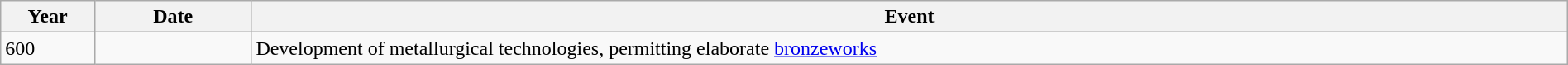<table class="wikitable" width="100%">
<tr>
<th style="width:6%">Year</th>
<th style="width:10%">Date</th>
<th>Event</th>
</tr>
<tr>
<td>600</td>
<td></td>
<td>Development of metallurgical technologies, permitting elaborate <a href='#'>bronzeworks</a></td>
</tr>
</table>
